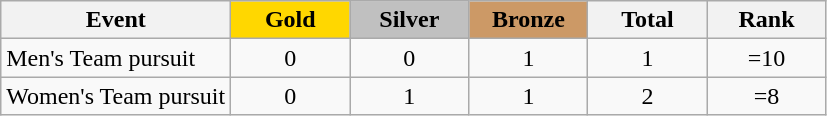<table class="wikitable sortable" border="1" style="text-align:center; font-size:100%;">
<tr>
<th style="width:15:em;">Event</th>
<td style="background:gold; width:4.5em; font-weight:bold;">Gold</td>
<td style="background:silver; width:4.5em; font-weight:bold;">Silver</td>
<td style="background:#cc9966; width:4.5em; font-weight:bold;">Bronze</td>
<th style="width:4.5em;">Total</th>
<th style="width:4.5em;">Rank</th>
</tr>
<tr>
<td align=left>Men's Team pursuit</td>
<td>0</td>
<td>0</td>
<td>1</td>
<td>1</td>
<td>=10</td>
</tr>
<tr>
<td align=left>Women's Team pursuit</td>
<td>0</td>
<td>1</td>
<td>1</td>
<td>2</td>
<td>=8</td>
</tr>
</table>
